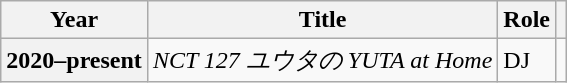<table class="wikitable plainrowheaders">
<tr>
<th scope="col">Year</th>
<th scope="col">Title</th>
<th scope="col">Role</th>
<th scope="col"></th>
</tr>
<tr>
<th scope="row">2020–present</th>
<td><em>NCT 127 ユウタの YUTA at Home</em></td>
<td>DJ</td>
<td style="text-align:center"></td>
</tr>
</table>
